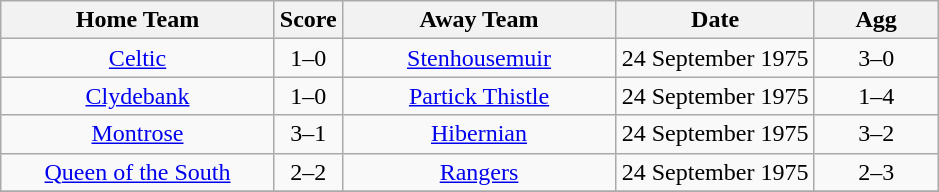<table class="wikitable" style="text-align:center;">
<tr>
<th width=175>Home Team</th>
<th width=20>Score</th>
<th width=175>Away Team</th>
<th width= 125>Date</th>
<th width= 75>Agg</th>
</tr>
<tr>
<td><a href='#'>Celtic</a></td>
<td>1–0</td>
<td><a href='#'>Stenhousemuir</a></td>
<td>24 September 1975</td>
<td>3–0</td>
</tr>
<tr>
<td><a href='#'>Clydebank</a></td>
<td>1–0</td>
<td><a href='#'>Partick Thistle</a></td>
<td>24 September 1975</td>
<td>1–4</td>
</tr>
<tr>
<td><a href='#'>Montrose</a></td>
<td>3–1</td>
<td><a href='#'>Hibernian</a></td>
<td>24 September 1975</td>
<td>3–2</td>
</tr>
<tr>
<td><a href='#'>Queen of the South</a></td>
<td>2–2</td>
<td><a href='#'>Rangers</a></td>
<td>24 September 1975</td>
<td>2–3</td>
</tr>
<tr>
</tr>
</table>
